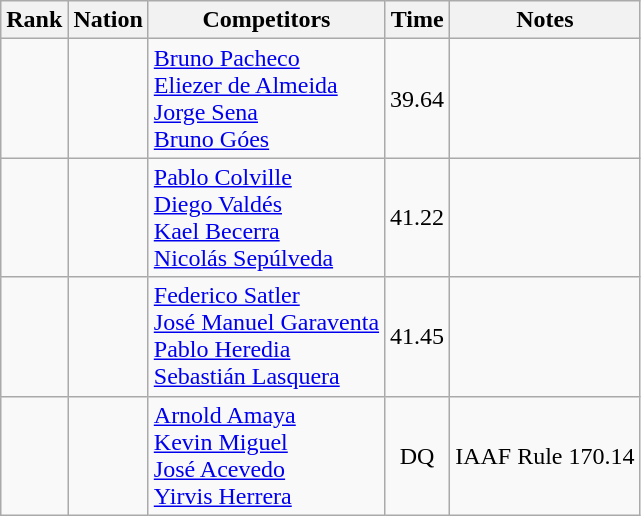<table class="wikitable sortable" style="text-align:center">
<tr>
<th>Rank</th>
<th>Nation</th>
<th>Competitors</th>
<th>Time</th>
<th>Notes</th>
</tr>
<tr>
<td align=center></td>
<td align=left></td>
<td align=left><a href='#'>Bruno Pacheco</a><br><a href='#'>Eliezer de Almeida</a><br><a href='#'>Jorge Sena</a><br><a href='#'>Bruno Góes</a></td>
<td>39.64</td>
<td></td>
</tr>
<tr>
<td align=center></td>
<td align=left></td>
<td align=left><a href='#'>Pablo Colville</a><br><a href='#'>Diego Valdés</a><br><a href='#'>Kael Becerra</a><br><a href='#'>Nicolás Sepúlveda</a></td>
<td>41.22</td>
<td></td>
</tr>
<tr>
<td align=center></td>
<td align=left></td>
<td align=left><a href='#'>Federico Satler</a><br><a href='#'>José Manuel Garaventa</a><br><a href='#'>Pablo Heredia</a><br><a href='#'>Sebastián Lasquera</a></td>
<td>41.45</td>
<td></td>
</tr>
<tr>
<td align=center></td>
<td align=left></td>
<td align=left><a href='#'>Arnold Amaya</a><br><a href='#'>Kevin Miguel</a><br><a href='#'>José Acevedo</a><br><a href='#'>Yirvis Herrera</a></td>
<td>DQ</td>
<td>IAAF Rule 170.14</td>
</tr>
</table>
